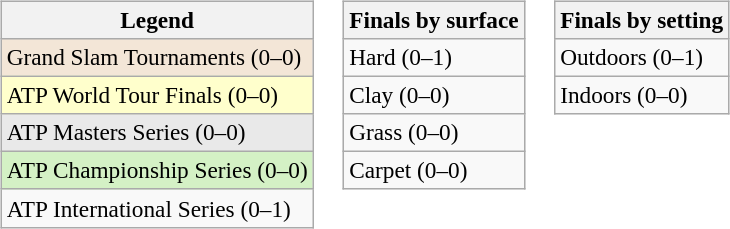<table>
<tr valign=top>
<td><br><table class=wikitable style=font-size:97%>
<tr>
<th>Legend</th>
</tr>
<tr style="background:#f3e6d7;">
<td>Grand Slam Tournaments (0–0)</td>
</tr>
<tr style="background:#ffc;">
<td>ATP World Tour Finals (0–0)</td>
</tr>
<tr style="background:#e9e9e9;">
<td>ATP Masters Series (0–0)</td>
</tr>
<tr style="background:#d4f1c5;">
<td>ATP Championship Series (0–0)</td>
</tr>
<tr>
<td>ATP International Series (0–1)</td>
</tr>
</table>
</td>
<td><br><table class=wikitable style=font-size:97%>
<tr>
<th>Finals by surface</th>
</tr>
<tr>
<td>Hard (0–1)</td>
</tr>
<tr>
<td>Clay (0–0)</td>
</tr>
<tr>
<td>Grass (0–0)</td>
</tr>
<tr>
<td>Carpet (0–0)</td>
</tr>
</table>
</td>
<td><br><table class=wikitable style=font-size:97%>
<tr>
<th>Finals by setting</th>
</tr>
<tr>
<td>Outdoors (0–1)</td>
</tr>
<tr>
<td>Indoors (0–0)</td>
</tr>
</table>
</td>
</tr>
</table>
